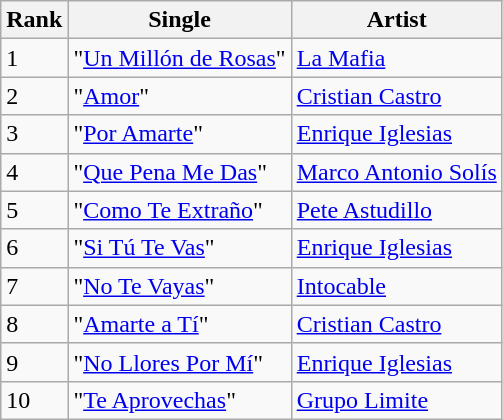<table class="wikitable sortable">
<tr>
<th>Rank</th>
<th>Single</th>
<th>Artist</th>
</tr>
<tr>
<td>1</td>
<td>"<a href='#'>Un Millón de Rosas</a>"</td>
<td><a href='#'>La Mafia</a></td>
</tr>
<tr>
<td>2</td>
<td>"<a href='#'>Amor</a>"</td>
<td><a href='#'>Cristian Castro</a></td>
</tr>
<tr>
<td>3</td>
<td>"<a href='#'>Por Amarte</a>"</td>
<td><a href='#'>Enrique Iglesias</a></td>
</tr>
<tr>
<td>4</td>
<td>"<a href='#'>Que Pena Me Das</a>"</td>
<td><a href='#'>Marco Antonio Solís</a></td>
</tr>
<tr>
<td>5</td>
<td>"<a href='#'>Como Te Extraño</a>"</td>
<td><a href='#'>Pete Astudillo</a></td>
</tr>
<tr>
<td>6</td>
<td>"<a href='#'>Si Tú Te Vas</a>"</td>
<td><a href='#'>Enrique Iglesias</a></td>
</tr>
<tr>
<td>7</td>
<td>"<a href='#'>No Te Vayas</a>"</td>
<td><a href='#'>Intocable</a></td>
</tr>
<tr>
<td>8</td>
<td>"<a href='#'>Amarte a Tí</a>"</td>
<td><a href='#'>Cristian Castro</a></td>
</tr>
<tr>
<td>9</td>
<td>"<a href='#'>No Llores Por Mí</a>"</td>
<td><a href='#'>Enrique Iglesias</a></td>
</tr>
<tr>
<td>10</td>
<td>"<a href='#'>Te Aprovechas</a>"</td>
<td><a href='#'>Grupo Limite</a></td>
</tr>
</table>
